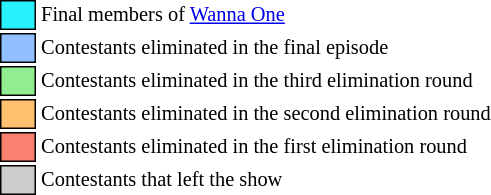<table class="toccolours" style="font-size: 85%; white-space: nowrap;">
<tr>
<td style="background:#28F2FF; border: 1px solid black;">      </td>
<td>Final members of <a href='#'>Wanna One</a></td>
</tr>
<tr>
<td style="background:#90C0FF; border: 1px solid black;">      </td>
<td>Contestants eliminated in the final episode</td>
</tr>
<tr>
<td style="background:#90EE90; border: 1px solid black;">      </td>
<td>Contestants eliminated in the third elimination round</td>
</tr>
<tr>
<td style="background:#FFC06F; border: 1px solid black;">      </td>
<td>Contestants eliminated in the second elimination round</td>
</tr>
<tr>
<td style="background:salmon; border: 1px solid black;">      </td>
<td>Contestants eliminated in the first elimination round</td>
</tr>
<tr>
<td style="background:#CCCCCC; border: 1px solid black;">      </td>
<td>Contestants that left the show</td>
</tr>
</table>
